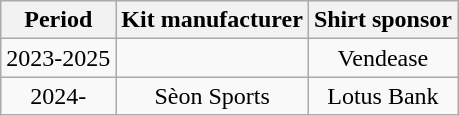<table class="wikitable" style="text-align: center">
<tr>
<th>Period</th>
<th>Kit manufacturer</th>
<th>Shirt sponsor</th>
</tr>
<tr>
<td>2023-2025</td>
<td></td>
<td>Vendease</td>
</tr>
<tr>
<td>2024-</td>
<td>Sèon Sports</td>
<td>Lotus Bank</td>
</tr>
</table>
